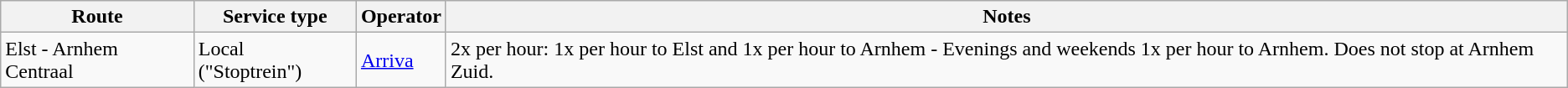<table class="wikitable">
<tr>
<th>Route</th>
<th>Service type</th>
<th>Operator</th>
<th>Notes</th>
</tr>
<tr>
<td>Elst - Arnhem Centraal</td>
<td>Local ("Stoptrein")</td>
<td><a href='#'>Arriva</a></td>
<td>2x per hour: 1x per hour to Elst and 1x per hour to Arnhem - Evenings and weekends 1x per hour to Arnhem. Does not stop at Arnhem Zuid.</td>
</tr>
</table>
